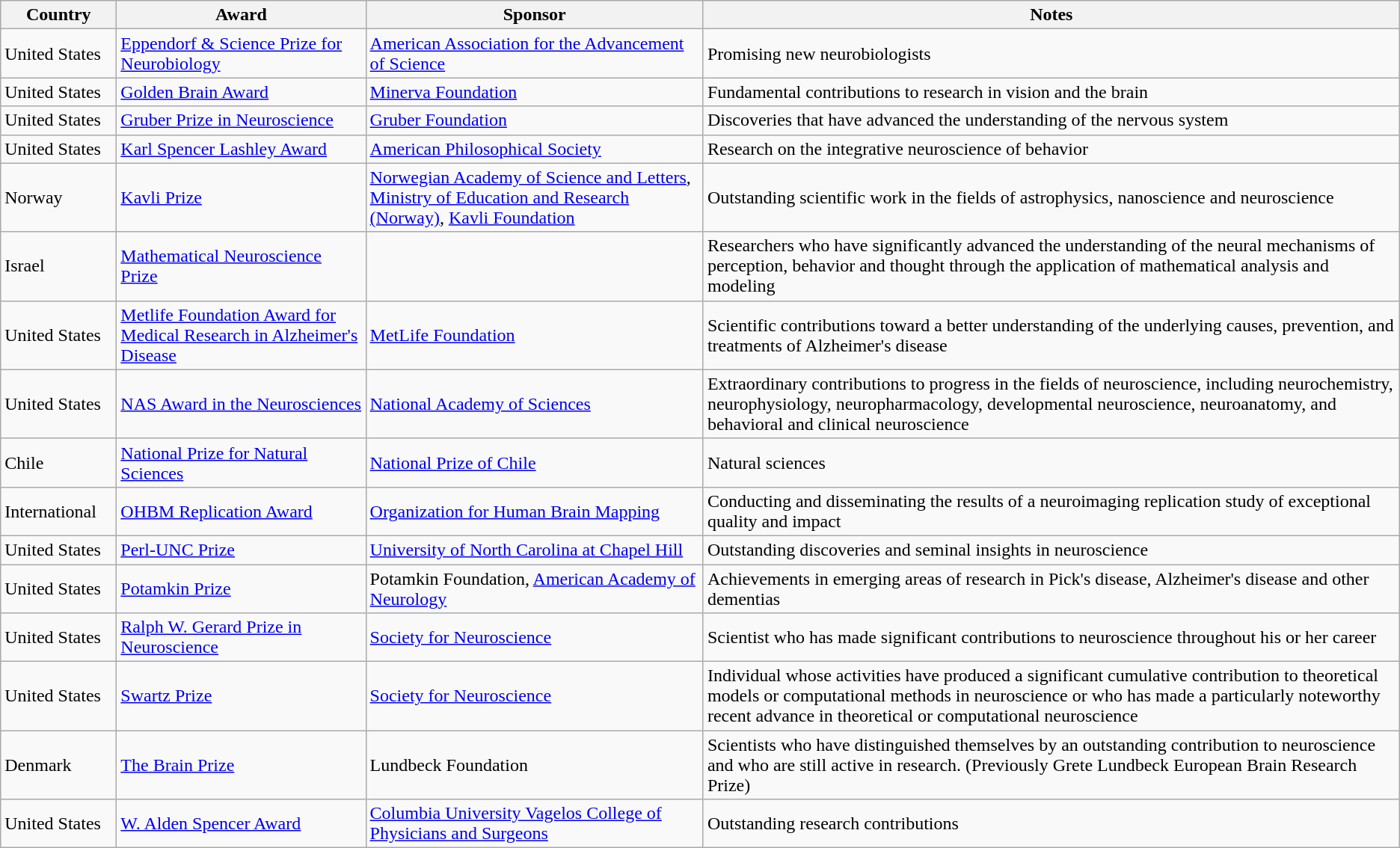<table Class="wikitable sortable">
<tr>
<th style="width:6em;">Country</th>
<th>Award</th>
<th>Sponsor</th>
<th>Notes</th>
</tr>
<tr>
<td>United States</td>
<td><a href='#'>Eppendorf & Science Prize for Neurobiology</a></td>
<td><a href='#'>American Association for the Advancement of Science</a></td>
<td>Promising new neurobiologists</td>
</tr>
<tr>
<td>United States</td>
<td><a href='#'>Golden Brain Award</a></td>
<td><a href='#'>Minerva Foundation</a></td>
<td>Fundamental contributions to research in vision and the brain</td>
</tr>
<tr>
<td>United States</td>
<td><a href='#'>Gruber Prize in Neuroscience</a></td>
<td><a href='#'>Gruber Foundation</a></td>
<td>Discoveries that have advanced the understanding of the nervous system</td>
</tr>
<tr>
<td>United States</td>
<td><a href='#'>Karl Spencer Lashley Award</a></td>
<td><a href='#'>American Philosophical Society</a></td>
<td>Research on the integrative neuroscience of behavior</td>
</tr>
<tr>
<td>Norway</td>
<td><a href='#'>Kavli Prize</a></td>
<td><a href='#'>Norwegian Academy of Science and Letters</a>, <a href='#'>Ministry of Education and Research (Norway)</a>, <a href='#'>Kavli Foundation</a></td>
<td>Outstanding scientific work in the fields of astrophysics, nanoscience and neuroscience</td>
</tr>
<tr>
<td>Israel</td>
<td><a href='#'>Mathematical Neuroscience Prize</a></td>
<td></td>
<td>Researchers who have significantly advanced the understanding of the neural mechanisms of perception, behavior and thought through the application of mathematical analysis and modeling</td>
</tr>
<tr>
<td>United States</td>
<td><a href='#'>Metlife Foundation Award for Medical Research in Alzheimer's Disease</a></td>
<td><a href='#'>MetLife Foundation</a></td>
<td>Scientific contributions toward a better understanding of the underlying causes, prevention, and treatments of Alzheimer's disease</td>
</tr>
<tr>
<td>United States</td>
<td><a href='#'>NAS Award in the Neurosciences</a></td>
<td><a href='#'>National Academy of Sciences</a></td>
<td>Extraordinary contributions to progress in the fields of neuroscience, including neurochemistry, neurophysiology, neuropharmacology, developmental neuroscience, neuroanatomy, and behavioral and clinical neuroscience</td>
</tr>
<tr>
<td>Chile</td>
<td><a href='#'>National Prize for Natural Sciences</a></td>
<td><a href='#'>National Prize of Chile</a></td>
<td>Natural sciences</td>
</tr>
<tr>
<td>International</td>
<td><a href='#'>OHBM Replication Award</a></td>
<td><a href='#'>Organization for Human Brain Mapping</a></td>
<td>Conducting and disseminating the results of a neuroimaging replication study of exceptional quality and impact</td>
</tr>
<tr>
<td>United States</td>
<td><a href='#'>Perl-UNC Prize</a></td>
<td><a href='#'>University of North Carolina at Chapel Hill</a></td>
<td>Outstanding discoveries and seminal insights in neuroscience</td>
</tr>
<tr>
<td>United States</td>
<td><a href='#'>Potamkin Prize</a></td>
<td>Potamkin Foundation, <a href='#'>American Academy of Neurology</a></td>
<td>Achievements in emerging areas of research in Pick's disease, Alzheimer's disease and other dementias</td>
</tr>
<tr>
<td>United States</td>
<td><a href='#'>Ralph W. Gerard Prize in Neuroscience</a></td>
<td><a href='#'>Society for Neuroscience</a></td>
<td>Scientist who has made significant contributions to neuroscience throughout his or her career</td>
</tr>
<tr>
<td>United States</td>
<td><a href='#'>Swartz Prize</a></td>
<td><a href='#'>Society for Neuroscience</a></td>
<td>Individual whose activities have produced a significant cumulative contribution to theoretical models or computational methods in neuroscience or who has made a particularly noteworthy recent advance in theoretical or computational neuroscience</td>
</tr>
<tr>
<td>Denmark</td>
<td><a href='#'>The Brain Prize</a></td>
<td>Lundbeck Foundation</td>
<td>Scientists who have distinguished themselves by an outstanding contribution to neuroscience and who are still active in research. (Previously Grete Lundbeck European Brain Research Prize)</td>
</tr>
<tr>
<td>United States</td>
<td><a href='#'>W. Alden Spencer Award</a></td>
<td><a href='#'>Columbia University Vagelos College of Physicians and Surgeons</a></td>
<td>Outstanding research contributions</td>
</tr>
</table>
